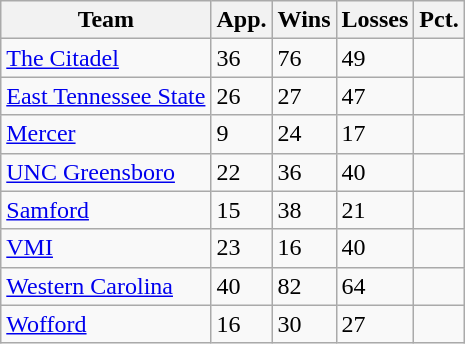<table class="wikitable sortable">
<tr>
<th>Team</th>
<th>App.</th>
<th>Wins</th>
<th>Losses</th>
<th>Pct.</th>
</tr>
<tr>
<td><a href='#'>The Citadel</a></td>
<td>36</td>
<td>76</td>
<td>49</td>
<td></td>
</tr>
<tr>
<td><a href='#'>East Tennessee State</a></td>
<td>26</td>
<td>27</td>
<td>47</td>
<td></td>
</tr>
<tr>
<td><a href='#'>Mercer</a></td>
<td>9</td>
<td>24</td>
<td>17</td>
<td></td>
</tr>
<tr>
<td><a href='#'>UNC Greensboro</a></td>
<td>22</td>
<td>36</td>
<td>40</td>
<td></td>
</tr>
<tr>
<td><a href='#'>Samford</a></td>
<td>15</td>
<td>38</td>
<td>21</td>
<td></td>
</tr>
<tr>
<td><a href='#'>VMI</a></td>
<td>23</td>
<td>16</td>
<td>40</td>
<td></td>
</tr>
<tr>
<td><a href='#'>Western Carolina</a></td>
<td>40</td>
<td>82</td>
<td>64</td>
<td></td>
</tr>
<tr>
<td><a href='#'>Wofford</a></td>
<td>16</td>
<td>30</td>
<td>27</td>
<td></td>
</tr>
</table>
